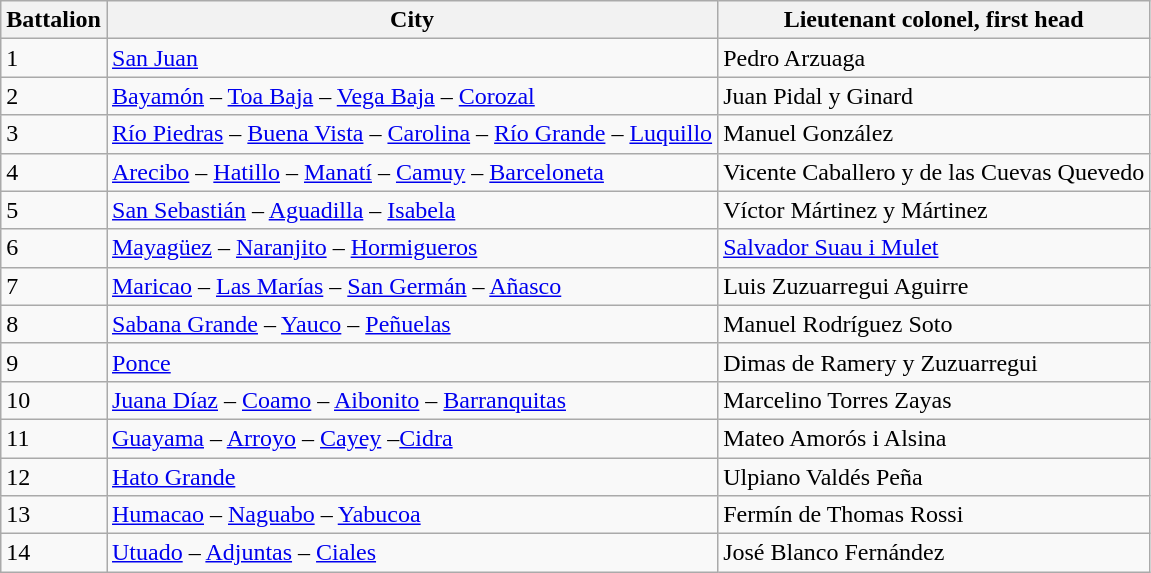<table class="wikitable">
<tr>
<th>Battalion</th>
<th>City</th>
<th>Lieutenant colonel, first head</th>
</tr>
<tr>
<td>1</td>
<td><a href='#'>San Juan</a></td>
<td>Pedro Arzuaga</td>
</tr>
<tr>
<td>2</td>
<td><a href='#'>Bayamón</a> – <a href='#'>Toa Baja</a> – <a href='#'>Vega Baja</a> – <a href='#'>Corozal</a></td>
<td>Juan Pidal y Ginard</td>
</tr>
<tr>
<td>3</td>
<td><a href='#'>Río Piedras</a> – <a href='#'>Buena Vista</a> – <a href='#'>Carolina</a> – <a href='#'>Río Grande</a> – <a href='#'>Luquillo</a></td>
<td>Manuel González</td>
</tr>
<tr>
<td>4</td>
<td><a href='#'>Arecibo</a> – <a href='#'>Hatillo</a> – <a href='#'>Manatí</a> – <a href='#'>Camuy</a> – <a href='#'>Barceloneta</a></td>
<td>Vicente Caballero y de las Cuevas Quevedo</td>
</tr>
<tr>
<td>5</td>
<td><a href='#'>San Sebastián</a> – <a href='#'>Aguadilla</a> – <a href='#'>Isabela</a></td>
<td>Víctor Mártinez y Mártinez</td>
</tr>
<tr>
<td>6</td>
<td><a href='#'>Mayagüez</a> – <a href='#'>Naranjito</a> – <a href='#'>Hormigueros</a></td>
<td><a href='#'>Salvador Suau i Mulet</a></td>
</tr>
<tr>
<td>7</td>
<td><a href='#'>Maricao</a> – <a href='#'>Las Marías</a> – <a href='#'>San Germán</a> – <a href='#'>Añasco</a></td>
<td>Luis Zuzuarregui Aguirre</td>
</tr>
<tr>
<td>8</td>
<td><a href='#'>Sabana Grande</a> – <a href='#'>Yauco</a> – <a href='#'>Peñuelas</a></td>
<td>Manuel Rodríguez Soto</td>
</tr>
<tr>
<td>9</td>
<td><a href='#'>Ponce</a></td>
<td>Dimas de Ramery y Zuzuarregui</td>
</tr>
<tr>
<td>10</td>
<td><a href='#'>Juana Díaz</a> – <a href='#'>Coamo</a> – <a href='#'>Aibonito</a> – <a href='#'>Barranquitas</a></td>
<td>Marcelino Torres Zayas</td>
</tr>
<tr>
<td>11</td>
<td><a href='#'>Guayama</a> – <a href='#'>Arroyo</a> – <a href='#'>Cayey</a> –<a href='#'>Cidra</a></td>
<td>Mateo Amorós i Alsina</td>
</tr>
<tr>
<td>12</td>
<td><a href='#'>Hato Grande</a></td>
<td>Ulpiano Valdés Peña</td>
</tr>
<tr>
<td>13</td>
<td><a href='#'>Humacao</a> – <a href='#'>Naguabo</a> – <a href='#'>Yabucoa</a></td>
<td>Fermín de Thomas Rossi</td>
</tr>
<tr>
<td>14</td>
<td><a href='#'>Utuado</a> – <a href='#'>Adjuntas</a> – <a href='#'>Ciales</a></td>
<td>José Blanco Fernández</td>
</tr>
</table>
